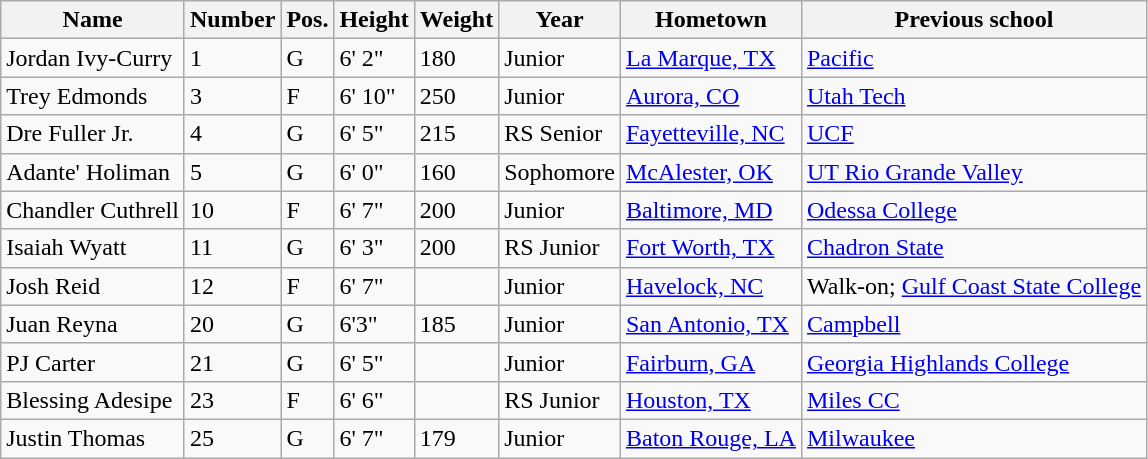<table class="wikitable sortable" border="1">
<tr>
<th>Name</th>
<th>Number</th>
<th>Pos.</th>
<th>Height</th>
<th>Weight</th>
<th>Year</th>
<th>Hometown</th>
<th class="unsortable">Previous school</th>
</tr>
<tr>
<td>Jordan Ivy-Curry</td>
<td>1</td>
<td>G</td>
<td>6' 2"</td>
<td>180</td>
<td>Junior</td>
<td><a href='#'>La Marque, TX</a></td>
<td><a href='#'>Pacific</a></td>
</tr>
<tr>
<td>Trey Edmonds</td>
<td>3</td>
<td>F</td>
<td>6' 10"</td>
<td>250</td>
<td>Junior</td>
<td><a href='#'>Aurora, CO</a></td>
<td><a href='#'>Utah Tech</a></td>
</tr>
<tr>
<td>Dre Fuller Jr.</td>
<td>4</td>
<td>G</td>
<td>6' 5"</td>
<td>215</td>
<td>RS Senior</td>
<td><a href='#'>Fayetteville, NC</a></td>
<td><a href='#'>UCF</a></td>
</tr>
<tr>
<td>Adante' Holiman</td>
<td>5</td>
<td>G</td>
<td>6' 0"</td>
<td>160</td>
<td>Sophomore</td>
<td><a href='#'>McAlester, OK</a></td>
<td><a href='#'>UT Rio Grande Valley</a></td>
</tr>
<tr>
<td>Chandler Cuthrell</td>
<td>10</td>
<td>F</td>
<td>6' 7"</td>
<td>200</td>
<td>Junior</td>
<td><a href='#'>Baltimore, MD</a></td>
<td><a href='#'>Odessa College</a></td>
</tr>
<tr>
<td>Isaiah Wyatt</td>
<td>11</td>
<td>G</td>
<td>6' 3"</td>
<td>200</td>
<td>RS Junior</td>
<td><a href='#'>Fort Worth, TX</a></td>
<td><a href='#'>Chadron State</a></td>
</tr>
<tr>
<td>Josh Reid</td>
<td>12</td>
<td>F</td>
<td>6' 7"</td>
<td></td>
<td>Junior</td>
<td><a href='#'>Havelock, NC</a></td>
<td>Walk-on; <a href='#'>Gulf Coast State College</a></td>
</tr>
<tr>
<td>Juan Reyna</td>
<td>20</td>
<td>G</td>
<td>6'3"</td>
<td>185</td>
<td>Junior</td>
<td><a href='#'>San Antonio, TX</a></td>
<td><a href='#'>Campbell</a></td>
</tr>
<tr>
<td>PJ Carter</td>
<td>21</td>
<td>G</td>
<td>6' 5"</td>
<td></td>
<td>Junior</td>
<td><a href='#'>Fairburn, GA</a></td>
<td><a href='#'>Georgia Highlands College</a></td>
</tr>
<tr>
<td>Blessing Adesipe</td>
<td>23</td>
<td>F</td>
<td>6' 6"</td>
<td></td>
<td>RS Junior</td>
<td><a href='#'>Houston, TX</a></td>
<td><a href='#'>Miles CC</a></td>
</tr>
<tr>
<td>Justin Thomas</td>
<td>25</td>
<td>G</td>
<td>6' 7"</td>
<td>179</td>
<td>Junior</td>
<td><a href='#'>Baton Rouge, LA</a></td>
<td><a href='#'>Milwaukee</a></td>
</tr>
</table>
